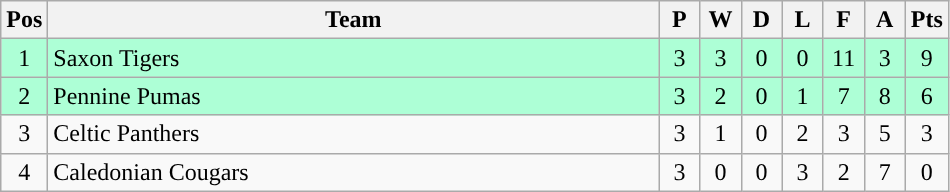<table class="wikitable" style="text-align:centre;">
<tr>
<th width=20>Pos</th>
<th width=400>Team</th>
<th width=20>P</th>
<th width=20>W</th>
<th width=20>D</th>
<th width=20>L</th>
<th width=20>F</th>
<th width=20>A</th>
<th width=20>Pts</th>
</tr>
<tr align=center style="background: #ADFFD6;">
<td>1</td>
<td align="left">Saxon Tigers</td>
<td>3</td>
<td>3</td>
<td>0</td>
<td>0</td>
<td>11</td>
<td>3</td>
<td>9</td>
</tr>
<tr align=center style="background: #ADFFD6;">
<td>2</td>
<td align="left">Pennine Pumas</td>
<td>3</td>
<td>2</td>
<td>0</td>
<td>1</td>
<td>7</td>
<td>8</td>
<td>6</td>
</tr>
<tr align=center>
<td>3</td>
<td align="left">Celtic Panthers</td>
<td>3</td>
<td>1</td>
<td>0</td>
<td>2</td>
<td>3</td>
<td>5</td>
<td>3</td>
</tr>
<tr align=center>
<td>4</td>
<td align="left">Caledonian Cougars</td>
<td>3</td>
<td>0</td>
<td>0</td>
<td>3</td>
<td>2</td>
<td>7</td>
<td>0</td>
</tr>
</table>
